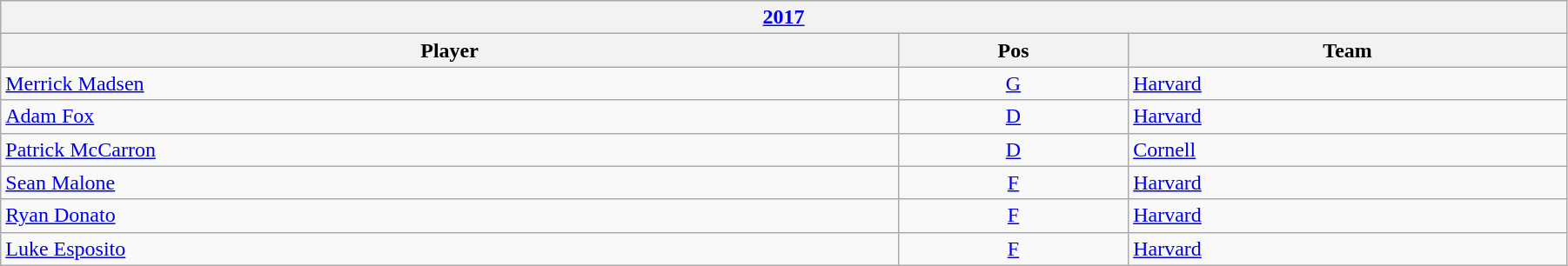<table class="wikitable" width=95%>
<tr>
<th colspan=3><a href='#'>2017</a></th>
</tr>
<tr>
<th>Player</th>
<th>Pos</th>
<th>Team</th>
</tr>
<tr>
<td><a href='#'>Merrick Madsen</a></td>
<td align=center><a href='#'>G</a></td>
<td><a href='#'>Harvard</a></td>
</tr>
<tr>
<td><a href='#'>Adam Fox</a></td>
<td align=center><a href='#'>D</a></td>
<td><a href='#'>Harvard</a></td>
</tr>
<tr>
<td><a href='#'>Patrick McCarron</a></td>
<td align=center><a href='#'>D</a></td>
<td><a href='#'>Cornell</a></td>
</tr>
<tr>
<td><a href='#'>Sean Malone</a></td>
<td align=center><a href='#'>F</a></td>
<td><a href='#'>Harvard</a></td>
</tr>
<tr>
<td><a href='#'>Ryan Donato</a></td>
<td align=center><a href='#'>F</a></td>
<td><a href='#'>Harvard</a></td>
</tr>
<tr>
<td><a href='#'>Luke Esposito</a></td>
<td align=center><a href='#'>F</a></td>
<td><a href='#'>Harvard</a></td>
</tr>
</table>
